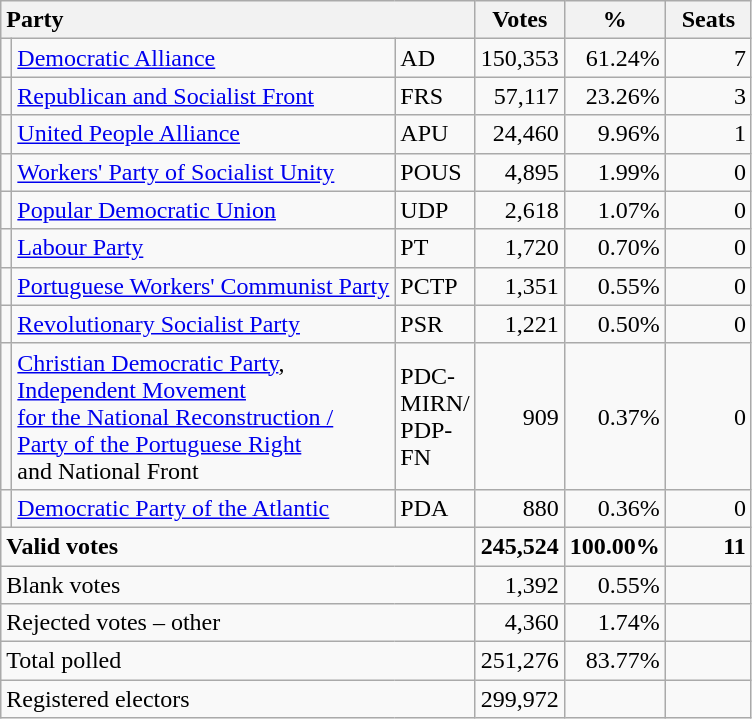<table class="wikitable" border="1" style="text-align:right;">
<tr>
<th style="text-align:left;" colspan=3>Party</th>
<th align=center width="50">Votes</th>
<th align=center width="50">%</th>
<th align=center width="50">Seats</th>
</tr>
<tr>
<td></td>
<td align=left><a href='#'>Democratic Alliance</a></td>
<td align=left>AD</td>
<td>150,353</td>
<td>61.24%</td>
<td>7</td>
</tr>
<tr>
<td></td>
<td align=left style="white-space: nowrap;"><a href='#'>Republican and Socialist Front</a></td>
<td align=left>FRS</td>
<td>57,117</td>
<td>23.26%</td>
<td>3</td>
</tr>
<tr>
<td></td>
<td align=left><a href='#'>United People Alliance</a></td>
<td align=left>APU</td>
<td>24,460</td>
<td>9.96%</td>
<td>1</td>
</tr>
<tr>
<td></td>
<td align=left><a href='#'>Workers' Party of Socialist Unity</a></td>
<td align=left>POUS</td>
<td>4,895</td>
<td>1.99%</td>
<td>0</td>
</tr>
<tr>
<td></td>
<td align=left><a href='#'>Popular Democratic Union</a></td>
<td align=left>UDP</td>
<td>2,618</td>
<td>1.07%</td>
<td>0</td>
</tr>
<tr>
<td></td>
<td align=left><a href='#'>Labour Party</a></td>
<td align=left>PT</td>
<td>1,720</td>
<td>0.70%</td>
<td>0</td>
</tr>
<tr>
<td></td>
<td align=left><a href='#'>Portuguese Workers' Communist Party</a></td>
<td align=left>PCTP</td>
<td>1,351</td>
<td>0.55%</td>
<td>0</td>
</tr>
<tr>
<td></td>
<td align=left><a href='#'>Revolutionary Socialist Party</a></td>
<td align=left>PSR</td>
<td>1,221</td>
<td>0.50%</td>
<td>0</td>
</tr>
<tr>
<td></td>
<td align=left><a href='#'>Christian Democratic Party</a>,<br><a href='#'>Independent Movement<br>for the National Reconstruction /<br>Party of the Portuguese Right</a><br>and National Front</td>
<td align=left>PDC-<br>MIRN/<br>PDP-<br>FN</td>
<td>909</td>
<td>0.37%</td>
<td>0</td>
</tr>
<tr>
<td></td>
<td align=left><a href='#'>Democratic Party of the Atlantic</a></td>
<td align=left>PDA</td>
<td>880</td>
<td>0.36%</td>
<td>0</td>
</tr>
<tr style="font-weight:bold">
<td align=left colspan=3>Valid votes</td>
<td>245,524</td>
<td>100.00%</td>
<td>11</td>
</tr>
<tr>
<td align=left colspan=3>Blank votes</td>
<td>1,392</td>
<td>0.55%</td>
<td></td>
</tr>
<tr>
<td align=left colspan=3>Rejected votes – other</td>
<td>4,360</td>
<td>1.74%</td>
<td></td>
</tr>
<tr>
<td align=left colspan=3>Total polled</td>
<td>251,276</td>
<td>83.77%</td>
<td></td>
</tr>
<tr>
<td align=left colspan=3>Registered electors</td>
<td>299,972</td>
<td></td>
<td></td>
</tr>
</table>
